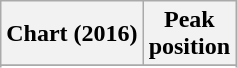<table class="wikitable sortable plainrowheaders" style="text-align:center">
<tr>
<th scope="col">Chart (2016)</th>
<th scope="col">Peak<br> position</th>
</tr>
<tr>
</tr>
<tr>
</tr>
<tr>
</tr>
<tr>
</tr>
<tr>
</tr>
<tr>
</tr>
<tr>
</tr>
<tr>
</tr>
<tr>
</tr>
<tr>
</tr>
<tr>
</tr>
<tr>
</tr>
<tr>
</tr>
<tr>
</tr>
<tr>
</tr>
</table>
